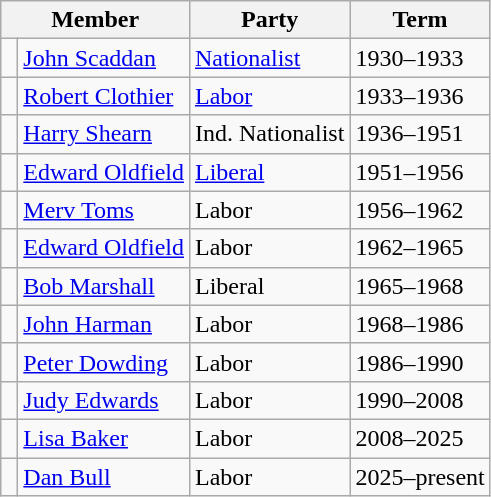<table class="wikitable">
<tr>
<th colspan="2">Member</th>
<th>Party</th>
<th>Term</th>
</tr>
<tr>
<td> </td>
<td><a href='#'>John Scaddan</a></td>
<td><a href='#'>Nationalist</a></td>
<td>1930–1933</td>
</tr>
<tr>
<td> </td>
<td><a href='#'>Robert Clothier</a></td>
<td><a href='#'>Labor</a></td>
<td>1933–1936</td>
</tr>
<tr>
<td> </td>
<td><a href='#'>Harry Shearn</a></td>
<td>Ind. Nationalist</td>
<td>1936–1951</td>
</tr>
<tr>
<td> </td>
<td><a href='#'>Edward Oldfield</a></td>
<td><a href='#'>Liberal</a></td>
<td>1951–1956</td>
</tr>
<tr>
<td> </td>
<td><a href='#'>Merv Toms</a></td>
<td>Labor</td>
<td>1956–1962</td>
</tr>
<tr>
<td> </td>
<td><a href='#'>Edward Oldfield</a></td>
<td>Labor</td>
<td>1962–1965</td>
</tr>
<tr>
<td> </td>
<td><a href='#'>Bob Marshall</a></td>
<td>Liberal</td>
<td>1965–1968</td>
</tr>
<tr>
<td> </td>
<td><a href='#'>John Harman</a></td>
<td>Labor</td>
<td>1968–1986</td>
</tr>
<tr>
<td> </td>
<td><a href='#'>Peter Dowding</a></td>
<td>Labor</td>
<td>1986–1990</td>
</tr>
<tr>
<td> </td>
<td><a href='#'>Judy Edwards</a></td>
<td>Labor</td>
<td>1990–2008</td>
</tr>
<tr>
<td> </td>
<td><a href='#'>Lisa Baker</a></td>
<td>Labor</td>
<td>2008–2025</td>
</tr>
<tr>
<td> </td>
<td><a href='#'>Dan Bull</a></td>
<td>Labor</td>
<td>2025–present</td>
</tr>
</table>
